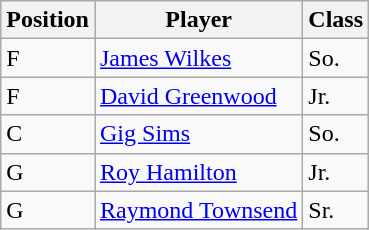<table class="wikitable">
<tr>
<th>Position</th>
<th>Player</th>
<th>Class</th>
</tr>
<tr>
<td>F</td>
<td><a href='#'>James Wilkes</a></td>
<td>So.</td>
</tr>
<tr>
<td>F</td>
<td><a href='#'>David Greenwood</a></td>
<td>Jr.</td>
</tr>
<tr>
<td>C</td>
<td><a href='#'>Gig Sims</a></td>
<td>So.</td>
</tr>
<tr>
<td>G</td>
<td><a href='#'>Roy Hamilton</a></td>
<td>Jr.</td>
</tr>
<tr>
<td>G</td>
<td><a href='#'>Raymond Townsend</a></td>
<td>Sr.</td>
</tr>
</table>
